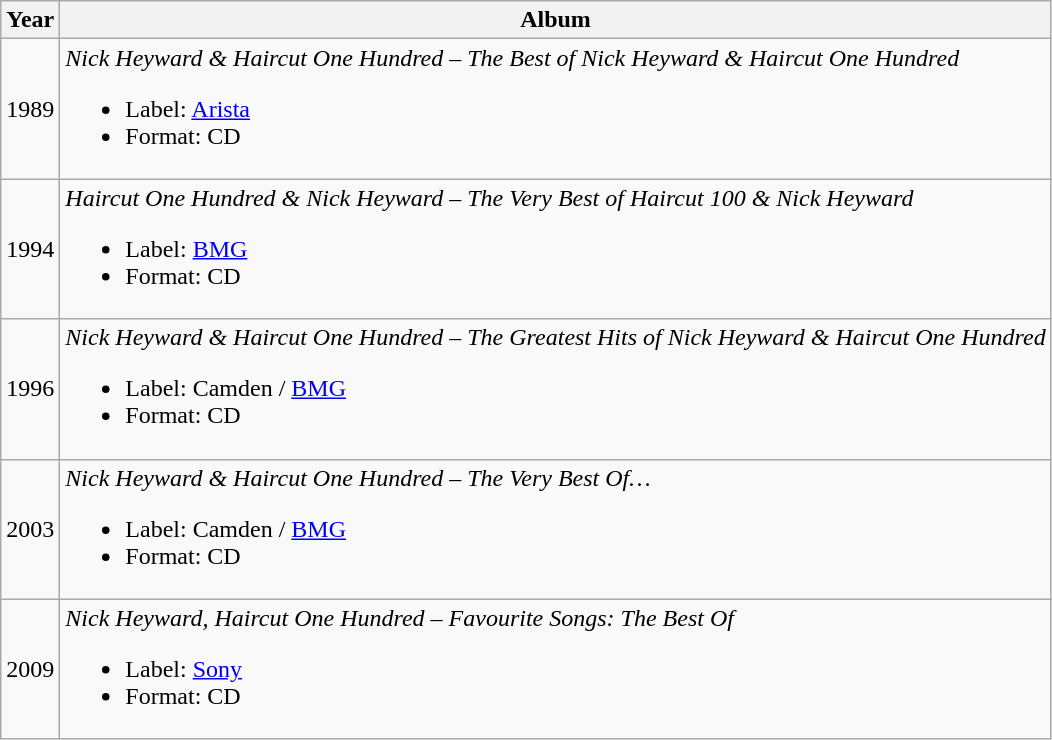<table class="wikitable">
<tr>
<th>Year</th>
<th>Album</th>
</tr>
<tr>
<td>1989</td>
<td><em>Nick Heyward & Haircut One Hundred – The Best of Nick Heyward & Haircut One Hundred</em><br><ul><li>Label: <a href='#'>Arista</a></li><li>Format: CD</li></ul></td>
</tr>
<tr>
<td>1994</td>
<td><em>Haircut One Hundred & Nick Heyward – The Very Best of Haircut 100 & Nick Heyward</em><br><ul><li>Label: <a href='#'>BMG</a></li><li>Format: CD</li></ul></td>
</tr>
<tr>
<td>1996</td>
<td><em>Nick Heyward & Haircut One Hundred – The Greatest Hits of Nick Heyward & Haircut One Hundred</em><br><ul><li>Label: Camden / <a href='#'>BMG</a></li><li>Format: CD</li></ul></td>
</tr>
<tr>
<td>2003</td>
<td><em>Nick Heyward & Haircut One Hundred – The Very Best Of…</em><br><ul><li>Label: Camden / <a href='#'>BMG</a></li><li>Format: CD</li></ul></td>
</tr>
<tr>
<td>2009</td>
<td><em>Nick Heyward, Haircut One Hundred – Favourite Songs: The Best Of</em><br><ul><li>Label: <a href='#'>Sony</a></li><li>Format: CD</li></ul></td>
</tr>
</table>
